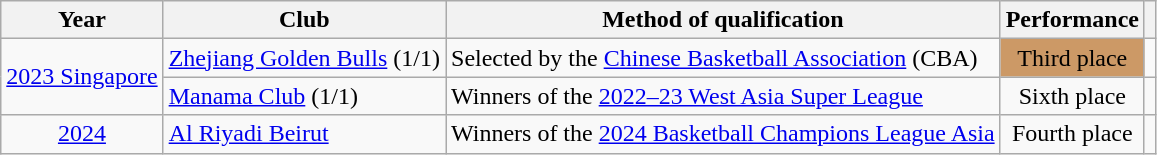<table class="wikitable plainrowheaders sortable" style="text-align:center;">
<tr>
<th scope="col">Year</th>
<th scope="col">Club</th>
<th scope="col">Method of qualification</th>
<th scope="col">Performance</th>
<th class="unsortable"></th>
</tr>
<tr align="center">
<td rowspan="2" scope="row"><a href='#'>2023 Singapore</a></td>
<td align="left"> <a href='#'>Zhejiang Golden Bulls</a> (1/1)</td>
<td align="left">Selected by the <a href='#'>Chinese Basketball Association</a> (CBA)</td>
<td bgcolor="cc9966">Third place</td>
<td></td>
</tr>
<tr align="center">
<td align="left"> <a href='#'>Manama Club</a> (1/1)</td>
<td align="left">Winners of the <a href='#'>2022–23 West Asia Super League</a></td>
<td>Sixth place</td>
<td></td>
</tr>
<tr>
<td><a href='#'>2024</a></td>
<td align="left"> <a href='#'>Al Riyadi Beirut</a></td>
<td align="left">Winners of the <a href='#'>2024 Basketball Champions League Asia</a></td>
<td>Fourth place</td>
<td></td>
</tr>
</table>
